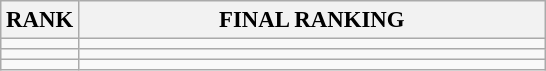<table class="wikitable" style="font-size:95%;">
<tr>
<th>RANK</th>
<th align="left" style="width: 20em">FINAL RANKING</th>
</tr>
<tr>
<td align="center"></td>
<td></td>
</tr>
<tr>
<td align="center"></td>
<td></td>
</tr>
<tr>
<td align="center"></td>
<td></td>
</tr>
</table>
